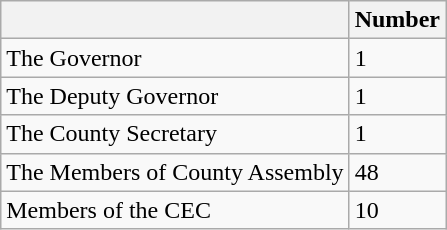<table class="wikitable">
<tr>
<th></th>
<th>Number</th>
</tr>
<tr>
<td>The Governor</td>
<td>1</td>
</tr>
<tr>
<td>The Deputy Governor</td>
<td>1</td>
</tr>
<tr>
<td>The County Secretary</td>
<td>1</td>
</tr>
<tr>
<td>The Members of County Assembly</td>
<td>48</td>
</tr>
<tr>
<td>Members of the CEC</td>
<td>10</td>
</tr>
</table>
